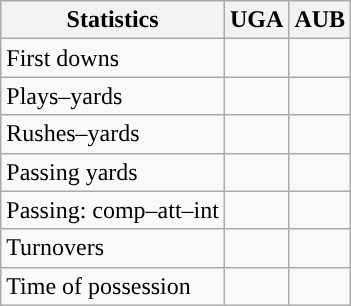<table class="wikitable" style="float:left">
<tr>
<th>Statistics</th>
<th>UGA</th>
<th>AUB</th>
</tr>
<tr>
<td>First downs</td>
<td></td>
<td></td>
</tr>
<tr>
<td>Plays–yards</td>
<td></td>
<td></td>
</tr>
<tr>
<td>Rushes–yards</td>
<td></td>
<td></td>
</tr>
<tr>
<td>Passing yards</td>
<td></td>
<td></td>
</tr>
<tr>
<td>Passing: comp–att–int</td>
<td></td>
<td></td>
</tr>
<tr>
<td>Turnovers</td>
<td></td>
<td></td>
</tr>
<tr>
<td>Time of possession</td>
<td></td>
<td></td>
</tr>
</table>
